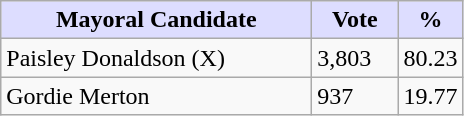<table class="wikitable">
<tr>
<th style="background:#ddf; width:200px;">Mayoral Candidate</th>
<th style="background:#ddf; width:50px;">Vote</th>
<th style="background:#ddf; width:30px;">%</th>
</tr>
<tr>
<td>Paisley Donaldson (X)</td>
<td>3,803</td>
<td>80.23</td>
</tr>
<tr>
<td>Gordie Merton</td>
<td>937</td>
<td>19.77</td>
</tr>
</table>
